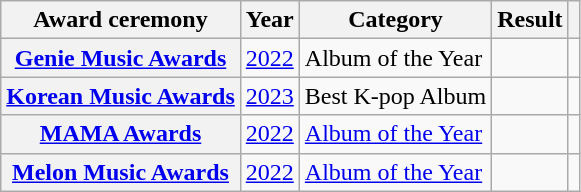<table class="wikitable plainrowheaders sortable" style="text-align:center">
<tr>
<th scope="col">Award ceremony</th>
<th scope="col">Year</th>
<th scope="col">Category</th>
<th scope="col">Result</th>
<th scope="col" class="unsortable"></th>
</tr>
<tr>
<th scope="row"><a href='#'>Genie Music Awards</a></th>
<td><a href='#'>2022</a></td>
<td style="text-align:left">Album of the Year</td>
<td></td>
<td></td>
</tr>
<tr>
<th scope="row"><a href='#'>Korean Music Awards</a></th>
<td><a href='#'>2023</a></td>
<td style="text-align:left">Best K-pop Album</td>
<td></td>
<td></td>
</tr>
<tr>
<th scope="row"><a href='#'>MAMA Awards</a></th>
<td><a href='#'>2022</a></td>
<td style="text-align:left"><a href='#'>Album of the Year</a></td>
<td></td>
<td style="text-align:center"></td>
</tr>
<tr>
<th scope="row"><a href='#'>Melon Music Awards</a></th>
<td><a href='#'>2022</a></td>
<td style="text-align:left"><a href='#'>Album of the Year</a></td>
<td></td>
<td></td>
</tr>
</table>
